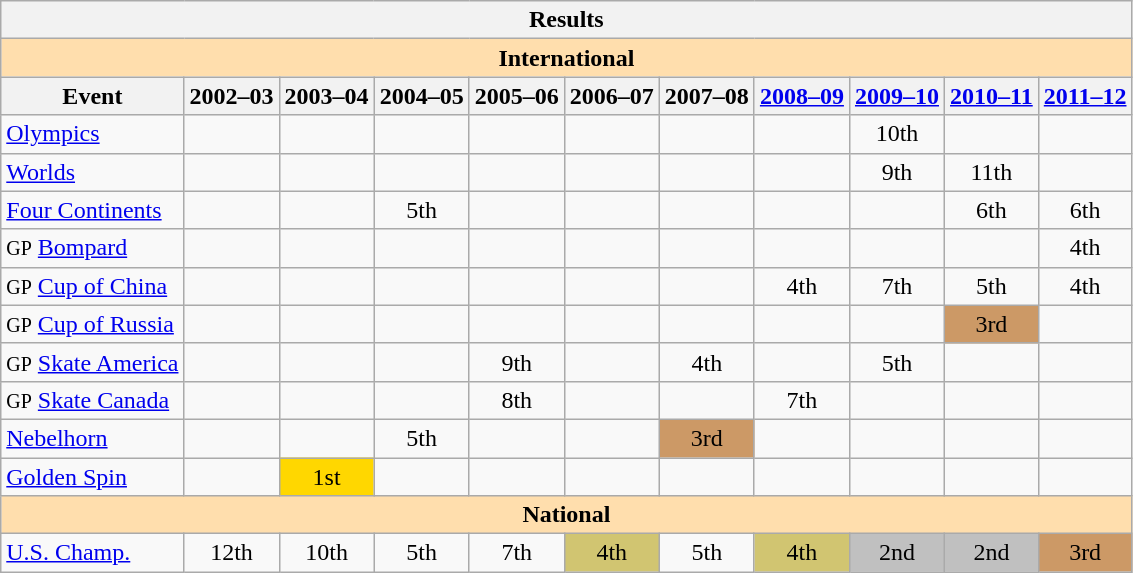<table class="wikitable" style="text-align:center">
<tr>
<th colspan=11 align=center><strong>Results</strong></th>
</tr>
<tr>
<th style="background-color: #ffdead; " colspan=11 align=center><strong>International</strong></th>
</tr>
<tr>
<th>Event</th>
<th>2002–03</th>
<th>2003–04</th>
<th>2004–05</th>
<th>2005–06</th>
<th>2006–07</th>
<th>2007–08</th>
<th><a href='#'>2008–09</a></th>
<th><a href='#'>2009–10</a></th>
<th><a href='#'>2010–11</a></th>
<th><a href='#'>2011–12</a></th>
</tr>
<tr>
<td align=left><a href='#'>Olympics</a></td>
<td></td>
<td></td>
<td></td>
<td></td>
<td></td>
<td></td>
<td></td>
<td>10th</td>
<td></td>
<td></td>
</tr>
<tr>
<td align=left><a href='#'>Worlds</a></td>
<td></td>
<td></td>
<td></td>
<td></td>
<td></td>
<td></td>
<td></td>
<td>9th</td>
<td>11th</td>
<td></td>
</tr>
<tr>
<td align=left><a href='#'>Four Continents</a></td>
<td></td>
<td></td>
<td>5th</td>
<td></td>
<td></td>
<td></td>
<td></td>
<td></td>
<td>6th</td>
<td>6th</td>
</tr>
<tr>
<td align=left><small>GP</small> <a href='#'>Bompard</a></td>
<td></td>
<td></td>
<td></td>
<td></td>
<td></td>
<td></td>
<td></td>
<td></td>
<td></td>
<td>4th</td>
</tr>
<tr>
<td align=left><small>GP</small> <a href='#'>Cup of China</a></td>
<td></td>
<td></td>
<td></td>
<td></td>
<td></td>
<td></td>
<td>4th</td>
<td>7th</td>
<td>5th</td>
<td>4th</td>
</tr>
<tr>
<td align=left><small>GP</small> <a href='#'>Cup of Russia</a></td>
<td></td>
<td></td>
<td></td>
<td></td>
<td></td>
<td></td>
<td></td>
<td></td>
<td bgcolor=cc9966>3rd</td>
<td></td>
</tr>
<tr>
<td align=left><small>GP</small> <a href='#'>Skate America</a></td>
<td></td>
<td></td>
<td></td>
<td>9th</td>
<td></td>
<td>4th</td>
<td></td>
<td>5th</td>
<td></td>
<td></td>
</tr>
<tr>
<td align=left><small>GP</small> <a href='#'>Skate Canada</a></td>
<td></td>
<td></td>
<td></td>
<td>8th</td>
<td></td>
<td></td>
<td>7th</td>
<td></td>
<td></td>
<td></td>
</tr>
<tr>
<td align=left><a href='#'>Nebelhorn</a></td>
<td></td>
<td></td>
<td>5th</td>
<td></td>
<td></td>
<td bgcolor=cc9966>3rd</td>
<td></td>
<td></td>
<td></td>
<td></td>
</tr>
<tr>
<td align=left><a href='#'>Golden Spin</a></td>
<td></td>
<td bgcolor=gold>1st</td>
<td></td>
<td></td>
<td></td>
<td></td>
<td></td>
<td></td>
<td></td>
<td></td>
</tr>
<tr>
<th style="background-color: #ffdead; " colspan=11 align=center><strong>National</strong></th>
</tr>
<tr>
<td align=left><a href='#'>U.S. Champ.</a></td>
<td>12th</td>
<td>10th</td>
<td>5th</td>
<td>7th</td>
<td bgcolor=d1c571>4th</td>
<td>5th</td>
<td bgcolor=d1c571>4th</td>
<td bgcolor=silver>2nd</td>
<td bgcolor=silver>2nd</td>
<td bgcolor=cc9966>3rd</td>
</tr>
</table>
